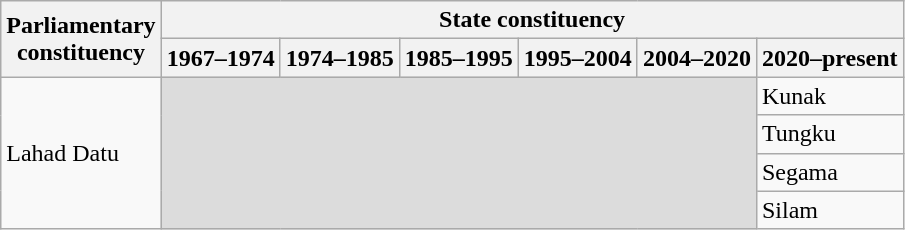<table class=wikitable>
<tr>
<th rowspan=2>Parliamentary<br>constituency</th>
<th colspan=6>State constituency</th>
</tr>
<tr>
<th>1967–1974</th>
<th>1974–1985</th>
<th>1985–1995</th>
<th>1995–2004</th>
<th>2004–2020</th>
<th>2020–present</th>
</tr>
<tr>
<td rowspan=4>Lahad Datu</td>
<td rowspan=4 colspan=5 bgcolor=dcdcdc></td>
<td>Kunak</td>
</tr>
<tr>
<td>Tungku</td>
</tr>
<tr>
<td>Segama</td>
</tr>
<tr>
<td>Silam</td>
</tr>
</table>
